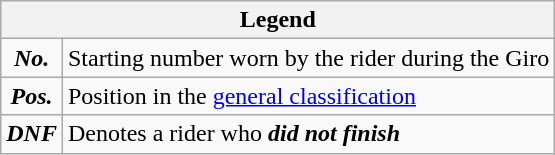<table class="wikitable">
<tr>
<th colspan=2>Legend</th>
</tr>
<tr>
<td align=center><strong><em>No.</em></strong></td>
<td>Starting number worn by the rider during the Giro</td>
</tr>
<tr>
<td align=center><strong><em>Pos.</em></strong></td>
<td>Position in the <a href='#'>general classification</a></td>
</tr>
<tr>
<td align=center><strong><em>DNF</em></strong></td>
<td>Denotes a rider who <strong><em>did not finish</em></strong></td>
</tr>
</table>
